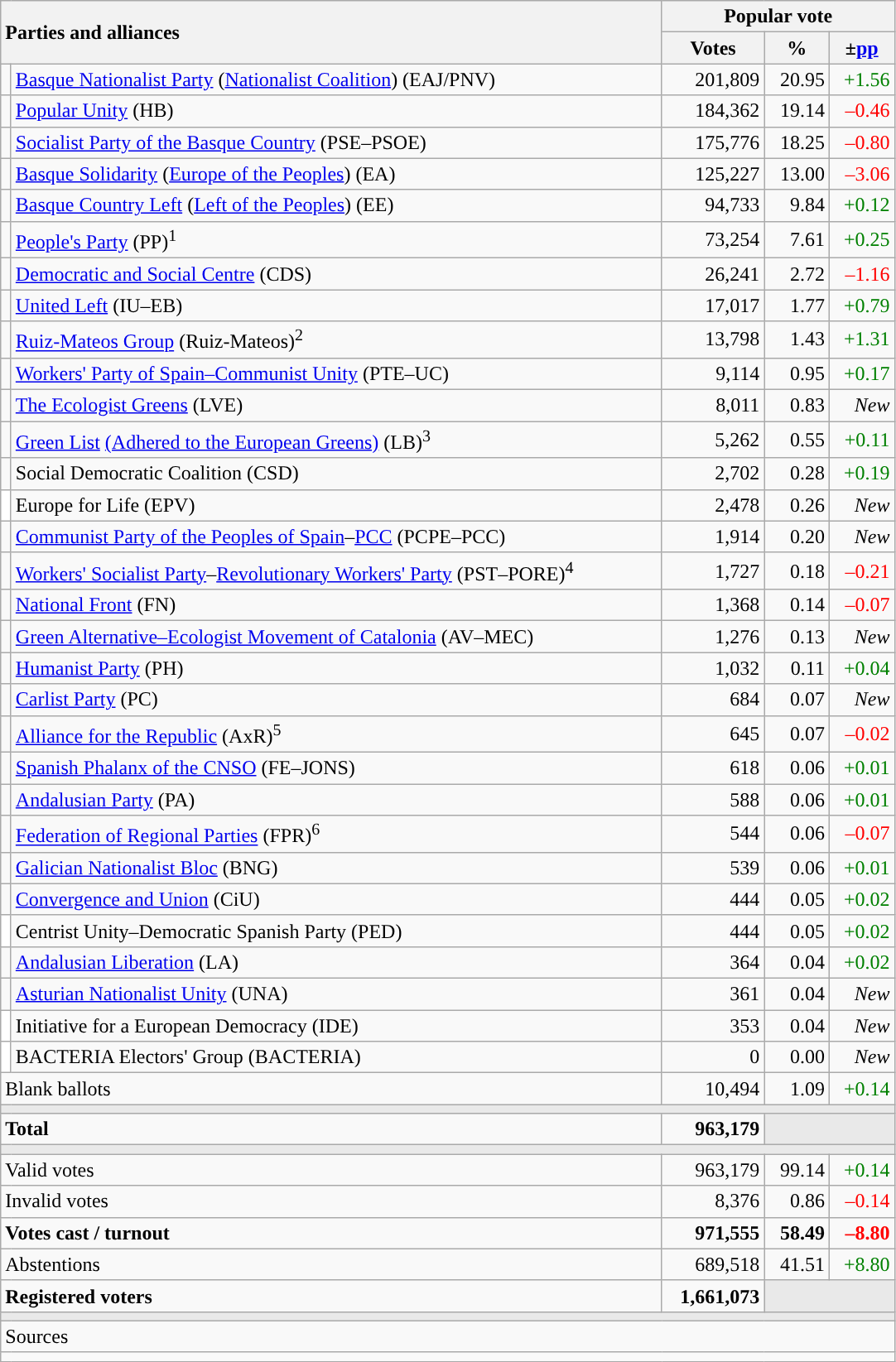<table class="wikitable" style="text-align:right">
<tr>
<th style="text-align:left;" rowspan="2" colspan="2" width="525">Parties and alliances</th>
<th colspan="3">Popular vote</th>
</tr>
<tr>
<th width="75">Votes</th>
<th width="45">%</th>
<th width="45">±<a href='#'>pp</a></th>
</tr>
<tr>
<td width="1" style="color:inherit;background:"></td>
<td align="left"><a href='#'>Basque Nationalist Party</a> (<a href='#'>Nationalist Coalition</a>) (EAJ/PNV)</td>
<td>201,809</td>
<td>20.95</td>
<td style="color:green;">+1.56</td>
</tr>
<tr>
<td style="color:inherit;background:"></td>
<td align="left"><a href='#'>Popular Unity</a> (HB)</td>
<td>184,362</td>
<td>19.14</td>
<td style="color:red;">–0.46</td>
</tr>
<tr>
<td style="color:inherit;background:"></td>
<td align="left"><a href='#'>Socialist Party of the Basque Country</a> (PSE–PSOE)</td>
<td>175,776</td>
<td>18.25</td>
<td style="color:red;">–0.80</td>
</tr>
<tr>
<td style="color:inherit;background:"></td>
<td align="left"><a href='#'>Basque Solidarity</a> (<a href='#'>Europe of the Peoples</a>) (EA)</td>
<td>125,227</td>
<td>13.00</td>
<td style="color:red;">–3.06</td>
</tr>
<tr>
<td style="color:inherit;background:"></td>
<td align="left"><a href='#'>Basque Country Left</a> (<a href='#'>Left of the Peoples</a>) (EE)</td>
<td>94,733</td>
<td>9.84</td>
<td style="color:green;">+0.12</td>
</tr>
<tr>
<td style="color:inherit;background:"></td>
<td align="left"><a href='#'>People's Party</a> (PP)<sup>1</sup></td>
<td>73,254</td>
<td>7.61</td>
<td style="color:green;">+0.25</td>
</tr>
<tr>
<td style="color:inherit;background:"></td>
<td align="left"><a href='#'>Democratic and Social Centre</a> (CDS)</td>
<td>26,241</td>
<td>2.72</td>
<td style="color:red;">–1.16</td>
</tr>
<tr>
<td style="color:inherit;background:"></td>
<td align="left"><a href='#'>United Left</a> (IU–EB)</td>
<td>17,017</td>
<td>1.77</td>
<td style="color:green;">+0.79</td>
</tr>
<tr>
<td style="color:inherit;background:"></td>
<td align="left"><a href='#'>Ruiz-Mateos Group</a> (Ruiz-Mateos)<sup>2</sup></td>
<td>13,798</td>
<td>1.43</td>
<td style="color:green;">+1.31</td>
</tr>
<tr>
<td style="color:inherit;background:"></td>
<td align="left"><a href='#'>Workers' Party of Spain–Communist Unity</a> (PTE–UC)</td>
<td>9,114</td>
<td>0.95</td>
<td style="color:green;">+0.17</td>
</tr>
<tr>
<td style="color:inherit;background:"></td>
<td align="left"><a href='#'>The Ecologist Greens</a> (LVE)</td>
<td>8,011</td>
<td>0.83</td>
<td><em>New</em></td>
</tr>
<tr>
<td style="color:inherit;background:"></td>
<td align="left"><a href='#'>Green List</a> <a href='#'>(Adhered to the European Greens)</a> (LB)<sup>3</sup></td>
<td>5,262</td>
<td>0.55</td>
<td style="color:green;">+0.11</td>
</tr>
<tr>
<td style="color:inherit;background:"></td>
<td align="left">Social Democratic Coalition (CSD)</td>
<td>2,702</td>
<td>0.28</td>
<td style="color:green;">+0.19</td>
</tr>
<tr>
<td bgcolor="white"></td>
<td align="left">Europe for Life (EPV)</td>
<td>2,478</td>
<td>0.26</td>
<td><em>New</em></td>
</tr>
<tr>
<td style="color:inherit;background:"></td>
<td align="left"><a href='#'>Communist Party of the Peoples of Spain</a>–<a href='#'>PCC</a> (PCPE–PCC)</td>
<td>1,914</td>
<td>0.20</td>
<td><em>New</em></td>
</tr>
<tr>
<td style="color:inherit;background:"></td>
<td align="left"><a href='#'>Workers' Socialist Party</a>–<a href='#'>Revolutionary Workers' Party</a> (PST–PORE)<sup>4</sup></td>
<td>1,727</td>
<td>0.18</td>
<td style="color:red;">–0.21</td>
</tr>
<tr>
<td style="color:inherit;background:"></td>
<td align="left"><a href='#'>National Front</a> (FN)</td>
<td>1,368</td>
<td>0.14</td>
<td style="color:red;">–0.07</td>
</tr>
<tr>
<td style="color:inherit;background:"></td>
<td align="left"><a href='#'>Green Alternative–Ecologist Movement of Catalonia</a> (AV–MEC)</td>
<td>1,276</td>
<td>0.13</td>
<td><em>New</em></td>
</tr>
<tr>
<td style="color:inherit;background:"></td>
<td align="left"><a href='#'>Humanist Party</a> (PH)</td>
<td>1,032</td>
<td>0.11</td>
<td style="color:green;">+0.04</td>
</tr>
<tr>
<td style="color:inherit;background:"></td>
<td align="left"><a href='#'>Carlist Party</a> (PC)</td>
<td>684</td>
<td>0.07</td>
<td><em>New</em></td>
</tr>
<tr>
<td style="color:inherit;background:"></td>
<td align="left"><a href='#'>Alliance for the Republic</a> (AxR)<sup>5</sup></td>
<td>645</td>
<td>0.07</td>
<td style="color:red;">–0.02</td>
</tr>
<tr>
<td style="color:inherit;background:"></td>
<td align="left"><a href='#'>Spanish Phalanx of the CNSO</a> (FE–JONS)</td>
<td>618</td>
<td>0.06</td>
<td style="color:green;">+0.01</td>
</tr>
<tr>
<td style="color:inherit;background:"></td>
<td align="left"><a href='#'>Andalusian Party</a> (PA)</td>
<td>588</td>
<td>0.06</td>
<td style="color:green;">+0.01</td>
</tr>
<tr>
<td style="color:inherit;background:"></td>
<td align="left"><a href='#'>Federation of Regional Parties</a> (FPR)<sup>6</sup></td>
<td>544</td>
<td>0.06</td>
<td style="color:red;">–0.07</td>
</tr>
<tr>
<td style="color:inherit;background:"></td>
<td align="left"><a href='#'>Galician Nationalist Bloc</a> (BNG)</td>
<td>539</td>
<td>0.06</td>
<td style="color:green;">+0.01</td>
</tr>
<tr>
<td style="color:inherit;background:"></td>
<td align="left"><a href='#'>Convergence and Union</a> (CiU)</td>
<td>444</td>
<td>0.05</td>
<td style="color:green;">+0.02</td>
</tr>
<tr>
<td bgcolor="white"></td>
<td align="left">Centrist Unity–Democratic Spanish Party (PED)</td>
<td>444</td>
<td>0.05</td>
<td style="color:green;">+0.02</td>
</tr>
<tr>
<td style="color:inherit;background:"></td>
<td align="left"><a href='#'>Andalusian Liberation</a> (LA)</td>
<td>364</td>
<td>0.04</td>
<td style="color:green;">+0.02</td>
</tr>
<tr>
<td style="color:inherit;background:"></td>
<td align="left"><a href='#'>Asturian Nationalist Unity</a> (UNA)</td>
<td>361</td>
<td>0.04</td>
<td><em>New</em></td>
</tr>
<tr>
<td bgcolor="white"></td>
<td align="left">Initiative for a European Democracy (IDE)</td>
<td>353</td>
<td>0.04</td>
<td><em>New</em></td>
</tr>
<tr>
<td bgcolor="white"></td>
<td align="left">BACTERIA Electors' Group (BACTERIA)</td>
<td>0</td>
<td>0.00</td>
<td><em>New</em></td>
</tr>
<tr>
<td align="left" colspan="2">Blank ballots</td>
<td>10,494</td>
<td>1.09</td>
<td style="color:green;">+0.14</td>
</tr>
<tr>
<td colspan="5" bgcolor="#E9E9E9"></td>
</tr>
<tr style="font-weight:bold;">
<td align="left" colspan="2">Total</td>
<td>963,179</td>
<td bgcolor="#E9E9E9" colspan="2"></td>
</tr>
<tr>
<td colspan="5" bgcolor="#E9E9E9"></td>
</tr>
<tr>
<td align="left" colspan="2">Valid votes</td>
<td>963,179</td>
<td>99.14</td>
<td style="color:green;">+0.14</td>
</tr>
<tr>
<td align="left" colspan="2">Invalid votes</td>
<td>8,376</td>
<td>0.86</td>
<td style="color:red;">–0.14</td>
</tr>
<tr style="font-weight:bold;">
<td align="left" colspan="2">Votes cast / turnout</td>
<td>971,555</td>
<td>58.49</td>
<td style="color:red;">–8.80</td>
</tr>
<tr>
<td align="left" colspan="2">Abstentions</td>
<td>689,518</td>
<td>41.51</td>
<td style="color:green;">+8.80</td>
</tr>
<tr style="font-weight:bold;">
<td align="left" colspan="2">Registered voters</td>
<td>1,661,073</td>
<td bgcolor="#E9E9E9" colspan="2"></td>
</tr>
<tr>
<td colspan="5" bgcolor="#E9E9E9"></td>
</tr>
<tr>
<td align="left" colspan="5">Sources</td>
</tr>
<tr>
<td colspan="5" style="text-align:left; max-width:680px;"></td>
</tr>
</table>
